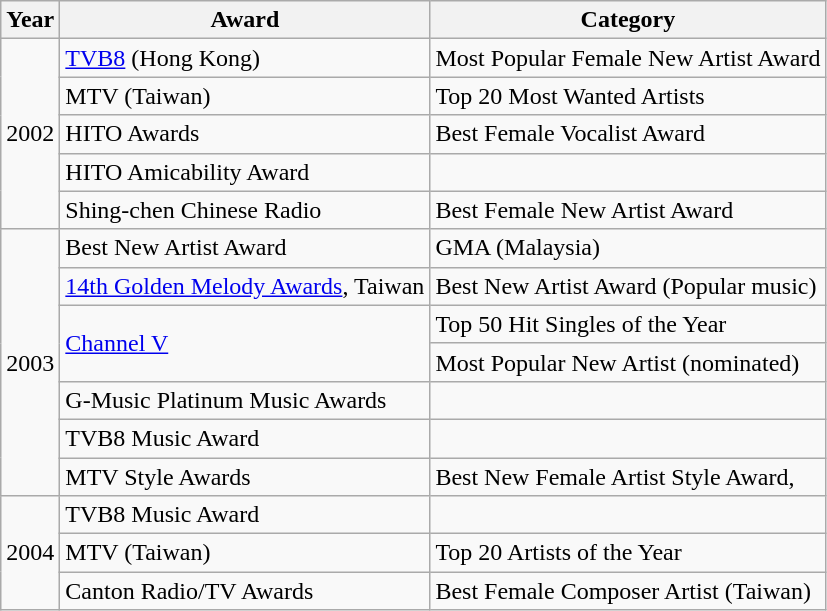<table class="wikitable">
<tr>
<th>Year</th>
<th>Award</th>
<th>Category</th>
</tr>
<tr>
<td rowspan="5">2002</td>
<td><a href='#'>TVB8</a> (Hong Kong)</td>
<td>Most Popular Female New Artist Award</td>
</tr>
<tr>
<td>MTV (Taiwan)</td>
<td>Top 20 Most Wanted Artists</td>
</tr>
<tr>
<td>HITO Awards</td>
<td>Best Female Vocalist Award</td>
</tr>
<tr>
<td>HITO Amicability Award</td>
<td></td>
</tr>
<tr>
<td>Shing-chen Chinese Radio</td>
<td>Best Female New Artist Award</td>
</tr>
<tr>
<td rowspan="7">2003</td>
<td>Best New Artist Award</td>
<td>GMA (Malaysia)</td>
</tr>
<tr>
<td><a href='#'>14th Golden Melody Awards</a>, Taiwan</td>
<td>Best New Artist Award (Popular music)</td>
</tr>
<tr>
<td rowspan="2"><a href='#'>Channel V</a></td>
<td>Top 50 Hit Singles of the Year</td>
</tr>
<tr>
<td>Most Popular New Artist (nominated)</td>
</tr>
<tr>
<td>G-Music Platinum Music Awards</td>
<td></td>
</tr>
<tr>
<td>TVB8 Music Award</td>
<td></td>
</tr>
<tr>
<td>MTV Style Awards</td>
<td>Best New Female Artist Style Award,</td>
</tr>
<tr>
<td rowspan="3">2004</td>
<td>TVB8 Music Award</td>
<td></td>
</tr>
<tr>
<td>MTV (Taiwan)</td>
<td>Top 20 Artists of the Year</td>
</tr>
<tr>
<td>Canton Radio/TV Awards</td>
<td>Best Female Composer Artist (Taiwan)</td>
</tr>
</table>
